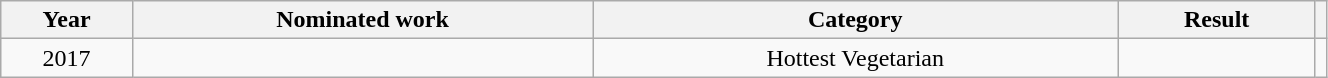<table class="wikitable plainrowheaders sortable" width="70%">
<tr>
<th width="10%">Year</th>
<th width="35%">Nominated work</th>
<th width="40%">Category</th>
<th width="15%">Result</th>
<th scope="col" class="unsortable"></th>
</tr>
<tr>
<td align="center">2017</td>
<td></td>
<td align="center">Hottest Vegetarian</td>
<td></td>
<td style="text-align:center;"></td>
</tr>
</table>
